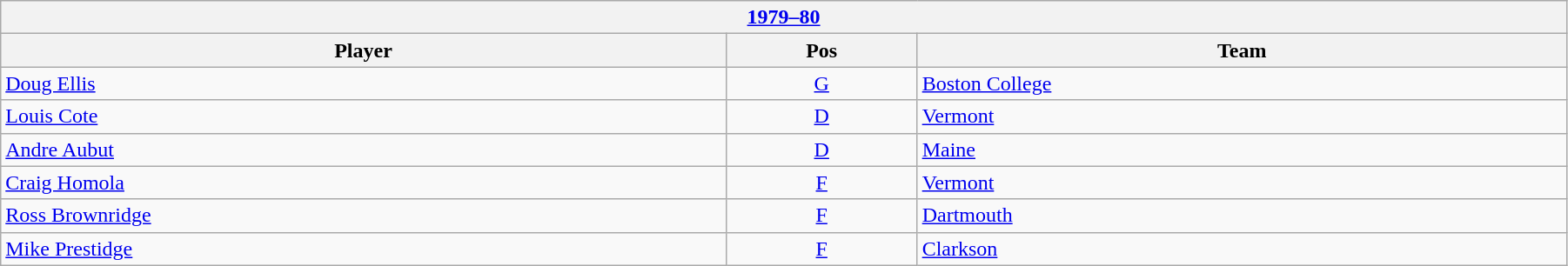<table class="wikitable" width=95%>
<tr>
<th colspan=3><a href='#'>1979–80</a></th>
</tr>
<tr>
<th>Player</th>
<th>Pos</th>
<th>Team</th>
</tr>
<tr>
<td><a href='#'>Doug Ellis</a></td>
<td align=center><a href='#'>G</a></td>
<td><a href='#'>Boston College</a></td>
</tr>
<tr>
<td><a href='#'>Louis Cote</a></td>
<td align=center><a href='#'>D</a></td>
<td><a href='#'>Vermont</a></td>
</tr>
<tr>
<td><a href='#'>Andre Aubut</a></td>
<td align=center><a href='#'>D</a></td>
<td><a href='#'>Maine</a></td>
</tr>
<tr>
<td><a href='#'>Craig Homola</a></td>
<td align=center><a href='#'>F</a></td>
<td><a href='#'>Vermont</a></td>
</tr>
<tr>
<td><a href='#'>Ross Brownridge</a></td>
<td align=center><a href='#'>F</a></td>
<td><a href='#'>Dartmouth</a></td>
</tr>
<tr>
<td><a href='#'>Mike Prestidge</a></td>
<td align=center><a href='#'>F</a></td>
<td><a href='#'>Clarkson</a></td>
</tr>
</table>
